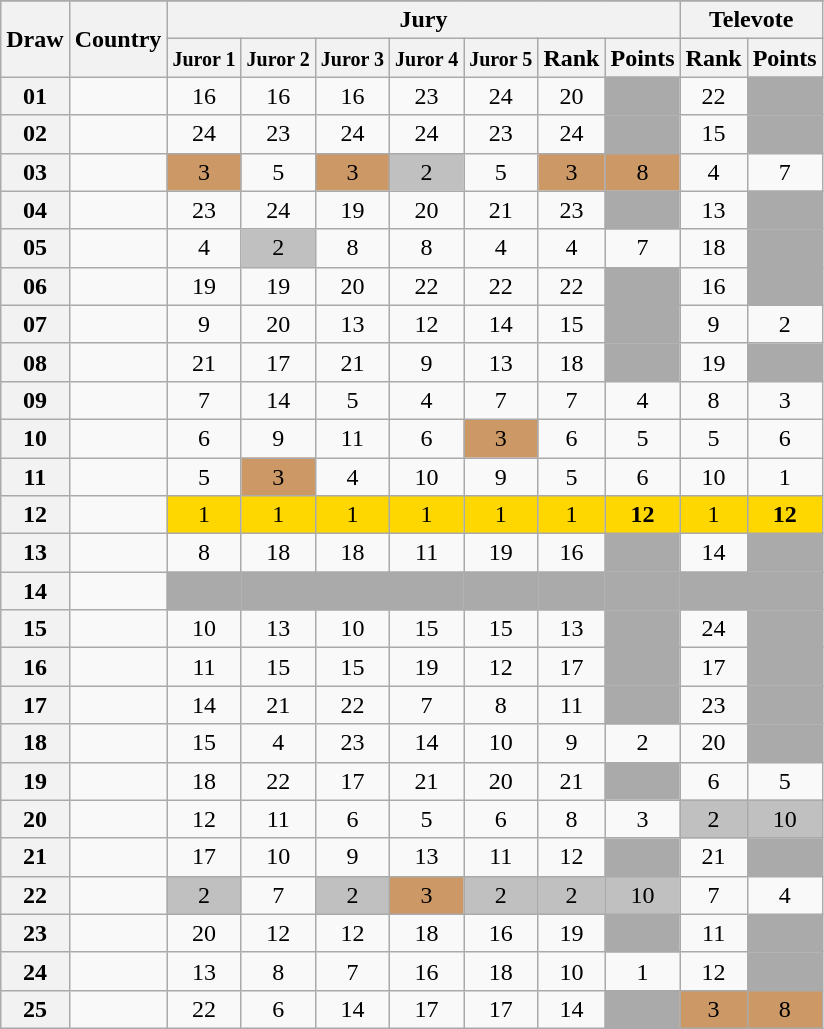<table class="sortable wikitable collapsible plainrowheaders" style="text-align:center">
<tr>
</tr>
<tr>
<th scope="col" rowspan="2">Draw</th>
<th scope="col" rowspan="2">Country</th>
<th scope="col" colspan="7">Jury</th>
<th scope="col" colspan="2">Televote</th>
</tr>
<tr>
<th scope="col"><small>Juror 1</small></th>
<th scope="col"><small>Juror 2</small></th>
<th scope="col"><small>Juror 3</small></th>
<th scope="col"><small>Juror 4</small></th>
<th scope="col"><small>Juror 5</small></th>
<th scope="col">Rank</th>
<th scope="col">Points</th>
<th scope="col">Rank</th>
<th scope="col">Points</th>
</tr>
<tr>
<th scope="row" style="text-align:center;">01</th>
<td style="text-align:left;"></td>
<td>16</td>
<td>16</td>
<td>16</td>
<td>23</td>
<td>24</td>
<td>20</td>
<td style="background:#AAAAAA;"></td>
<td>22</td>
<td style="background:#AAAAAA;"></td>
</tr>
<tr>
<th scope="row" style="text-align:center;">02</th>
<td style="text-align:left;"></td>
<td>24</td>
<td>23</td>
<td>24</td>
<td>24</td>
<td>23</td>
<td>24</td>
<td style="background:#AAAAAA;"></td>
<td>15</td>
<td style="background:#AAAAAA;"></td>
</tr>
<tr>
<th scope="row" style="text-align:center;">03</th>
<td style="text-align:left;"></td>
<td style="background:#CC9966;">3</td>
<td>5</td>
<td style="background:#CC9966;">3</td>
<td style="background:silver;">2</td>
<td>5</td>
<td style="background:#CC9966;">3</td>
<td style="background:#CC9966;">8</td>
<td>4</td>
<td>7</td>
</tr>
<tr>
<th scope="row" style="text-align:center;">04</th>
<td style="text-align:left;"></td>
<td>23</td>
<td>24</td>
<td>19</td>
<td>20</td>
<td>21</td>
<td>23</td>
<td style="background:#AAAAAA;"></td>
<td>13</td>
<td style="background:#AAAAAA;"></td>
</tr>
<tr>
<th scope="row" style="text-align:center;">05</th>
<td style="text-align:left;"></td>
<td>4</td>
<td style="background:silver;">2</td>
<td>8</td>
<td>8</td>
<td>4</td>
<td>4</td>
<td>7</td>
<td>18</td>
<td style="background:#AAAAAA;"></td>
</tr>
<tr>
<th scope="row" style="text-align:center;">06</th>
<td style="text-align:left;"></td>
<td>19</td>
<td>19</td>
<td>20</td>
<td>22</td>
<td>22</td>
<td>22</td>
<td style="background:#AAAAAA;"></td>
<td>16</td>
<td style="background:#AAAAAA;"></td>
</tr>
<tr>
<th scope="row" style="text-align:center;">07</th>
<td style="text-align:left;"></td>
<td>9</td>
<td>20</td>
<td>13</td>
<td>12</td>
<td>14</td>
<td>15</td>
<td style="background:#AAAAAA;"></td>
<td>9</td>
<td>2</td>
</tr>
<tr>
<th scope="row" style="text-align:center;">08</th>
<td style="text-align:left;"></td>
<td>21</td>
<td>17</td>
<td>21</td>
<td>9</td>
<td>13</td>
<td>18</td>
<td style="background:#AAAAAA;"></td>
<td>19</td>
<td style="background:#AAAAAA;"></td>
</tr>
<tr>
<th scope="row" style="text-align:center;">09</th>
<td style="text-align:left;"></td>
<td>7</td>
<td>14</td>
<td>5</td>
<td>4</td>
<td>7</td>
<td>7</td>
<td>4</td>
<td>8</td>
<td>3</td>
</tr>
<tr>
<th scope="row" style="text-align:center;">10</th>
<td style="text-align:left;"></td>
<td>6</td>
<td>9</td>
<td>11</td>
<td>6</td>
<td style="background:#CC9966;">3</td>
<td>6</td>
<td>5</td>
<td>5</td>
<td>6</td>
</tr>
<tr>
<th scope="row" style="text-align:center;">11</th>
<td style="text-align:left;"></td>
<td>5</td>
<td style="background:#CC9966;">3</td>
<td>4</td>
<td>10</td>
<td>9</td>
<td>5</td>
<td>6</td>
<td>10</td>
<td>1</td>
</tr>
<tr>
<th scope="row" style="text-align:center;">12</th>
<td style="text-align:left;"></td>
<td style="background:gold;">1</td>
<td style="background:gold;">1</td>
<td style="background:gold;">1</td>
<td style="background:gold;">1</td>
<td style="background:gold;">1</td>
<td style="background:gold;">1</td>
<td style="background:gold;"><strong>12</strong></td>
<td style="background:gold;">1</td>
<td style="background:gold;"><strong>12</strong></td>
</tr>
<tr>
<th scope="row" style="text-align:center;">13</th>
<td style="text-align:left;"></td>
<td>8</td>
<td>18</td>
<td>18</td>
<td>11</td>
<td>19</td>
<td>16</td>
<td style="background:#AAAAAA;"></td>
<td>14</td>
<td style="background:#AAAAAA;"></td>
</tr>
<tr class="sortbottom">
<th scope="row" style="text-align:center;">14</th>
<td style="text-align:left;"></td>
<td style="background:#AAAAAA;"></td>
<td style="background:#AAAAAA;"></td>
<td style="background:#AAAAAA;"></td>
<td style="background:#AAAAAA;"></td>
<td style="background:#AAAAAA;"></td>
<td style="background:#AAAAAA;"></td>
<td style="background:#AAAAAA;"></td>
<td style="background:#AAAAAA;"></td>
<td style="background:#AAAAAA;"></td>
</tr>
<tr>
<th scope="row" style="text-align:center;">15</th>
<td style="text-align:left;"></td>
<td>10</td>
<td>13</td>
<td>10</td>
<td>15</td>
<td>15</td>
<td>13</td>
<td style="background:#AAAAAA;"></td>
<td>24</td>
<td style="background:#AAAAAA;"></td>
</tr>
<tr>
<th scope="row" style="text-align:center;">16</th>
<td style="text-align:left;"></td>
<td>11</td>
<td>15</td>
<td>15</td>
<td>19</td>
<td>12</td>
<td>17</td>
<td style="background:#AAAAAA;"></td>
<td>17</td>
<td style="background:#AAAAAA;"></td>
</tr>
<tr>
<th scope="row" style="text-align:center;">17</th>
<td style="text-align:left;"></td>
<td>14</td>
<td>21</td>
<td>22</td>
<td>7</td>
<td>8</td>
<td>11</td>
<td style="background:#AAAAAA;"></td>
<td>23</td>
<td style="background:#AAAAAA;"></td>
</tr>
<tr>
<th scope="row" style="text-align:center;">18</th>
<td style="text-align:left;"></td>
<td>15</td>
<td>4</td>
<td>23</td>
<td>14</td>
<td>10</td>
<td>9</td>
<td>2</td>
<td>20</td>
<td style="background:#AAAAAA;"></td>
</tr>
<tr>
<th scope="row" style="text-align:center;">19</th>
<td style="text-align:left;"></td>
<td>18</td>
<td>22</td>
<td>17</td>
<td>21</td>
<td>20</td>
<td>21</td>
<td style="background:#AAAAAA;"></td>
<td>6</td>
<td>5</td>
</tr>
<tr>
<th scope="row" style="text-align:center;">20</th>
<td style="text-align:left;"></td>
<td>12</td>
<td>11</td>
<td>6</td>
<td>5</td>
<td>6</td>
<td>8</td>
<td>3</td>
<td style="background:silver;">2</td>
<td style="background:silver;">10</td>
</tr>
<tr>
<th scope="row" style="text-align:center;">21</th>
<td style="text-align:left;"></td>
<td>17</td>
<td>10</td>
<td>9</td>
<td>13</td>
<td>11</td>
<td>12</td>
<td style="background:#AAAAAA;"></td>
<td>21</td>
<td style="background:#AAAAAA;"></td>
</tr>
<tr>
<th scope="row" style="text-align:center;">22</th>
<td style="text-align:left;"></td>
<td style="background:silver;">2</td>
<td>7</td>
<td style="background:silver;">2</td>
<td style="background:#CC9966;">3</td>
<td style="background:silver;">2</td>
<td style="background:silver;">2</td>
<td style="background:silver;">10</td>
<td>7</td>
<td>4</td>
</tr>
<tr>
<th scope="row" style="text-align:center;">23</th>
<td style="text-align:left;"></td>
<td>20</td>
<td>12</td>
<td>12</td>
<td>18</td>
<td>16</td>
<td>19</td>
<td style="background:#AAAAAA;"></td>
<td>11</td>
<td style="background:#AAAAAA;"></td>
</tr>
<tr>
<th scope="row" style="text-align:center;">24</th>
<td style="text-align:left;"></td>
<td>13</td>
<td>8</td>
<td>7</td>
<td>16</td>
<td>18</td>
<td>10</td>
<td>1</td>
<td>12</td>
<td style="background:#AAAAAA;"></td>
</tr>
<tr>
<th scope="row" style="text-align:center;">25</th>
<td style="text-align:left;"></td>
<td>22</td>
<td>6</td>
<td>14</td>
<td>17</td>
<td>17</td>
<td>14</td>
<td style="background:#AAAAAA;"></td>
<td style="background:#CC9966;">3</td>
<td style="background:#CC9966;">8</td>
</tr>
</table>
